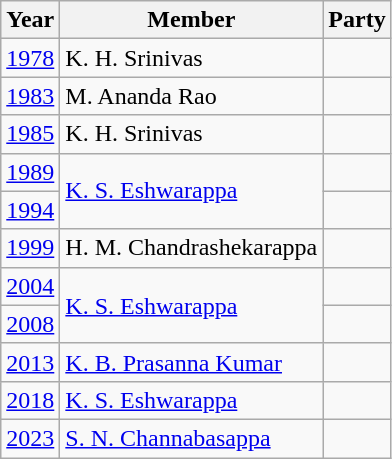<table class="wikitable sortable">
<tr>
<th>Year</th>
<th>Member</th>
<th colspan="2">Party</th>
</tr>
<tr>
<td><a href='#'>1978</a></td>
<td>K. H. Srinivas</td>
<td></td>
</tr>
<tr>
<td><a href='#'>1983</a></td>
<td>M. Ananda Rao</td>
<td></td>
</tr>
<tr>
<td><a href='#'>1985</a></td>
<td>K. H. Srinivas</td>
<td></td>
</tr>
<tr>
<td><a href='#'>1989</a></td>
<td rowspan="2"><a href='#'>K. S. Eshwarappa</a></td>
<td></td>
</tr>
<tr>
<td><a href='#'>1994</a></td>
</tr>
<tr>
<td><a href='#'>1999</a></td>
<td>H. M. Chandrashekarappa</td>
<td></td>
</tr>
<tr>
<td><a href='#'>2004</a></td>
<td rowspan="2"><a href='#'>K. S. Eshwarappa</a></td>
<td></td>
</tr>
<tr>
<td><a href='#'>2008</a></td>
</tr>
<tr>
<td><a href='#'>2013</a></td>
<td><a href='#'>K. B. Prasanna Kumar</a></td>
<td></td>
</tr>
<tr>
<td><a href='#'>2018</a></td>
<td><a href='#'>K. S. Eshwarappa</a></td>
<td></td>
</tr>
<tr>
<td><a href='#'>2023</a></td>
<td><a href='#'>S. N. Channabasappa</a></td>
</tr>
</table>
